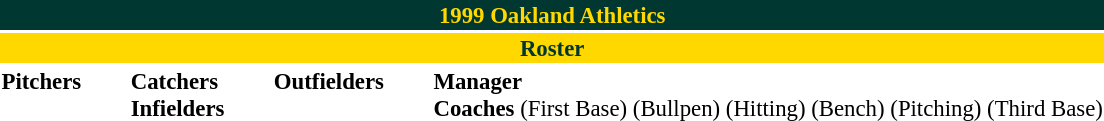<table class="toccolours" style="font-size: 95%;">
<tr>
<th colspan="10" style="background-color: #003831; color: #FFD800; text-align: center;">1999 Oakland Athletics</th>
</tr>
<tr>
<td colspan="10" style="background-color: #FFD800; color: #003831; text-align: center;"><strong>Roster</strong></td>
</tr>
<tr>
<td valign="top"><strong>Pitchers</strong><br>





















</td>
<td width="25px"></td>
<td valign="top"><strong>Catchers</strong><br>


<strong>Infielders</strong>









</td>
<td width="25px"></td>
<td valign="top"><strong>Outfielders</strong><br>




</td>
<td width="25px"></td>
<td valign="top"><strong>Manager</strong><br>
<strong>Coaches</strong>
 (First Base)
 (Bullpen)
 (Hitting)
 (Bench)
 (Pitching)
 (Third Base)</td>
</tr>
</table>
